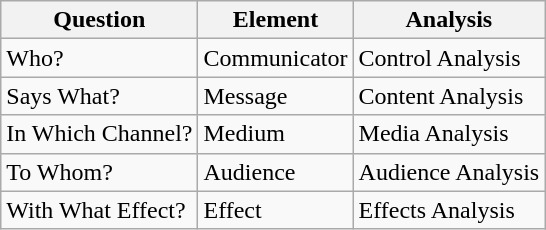<table class="wikitable">
<tr>
<th>Question</th>
<th>Element</th>
<th>Analysis</th>
</tr>
<tr>
<td>Who?</td>
<td>Communicator</td>
<td>Control Analysis</td>
</tr>
<tr>
<td>Says What?</td>
<td>Message</td>
<td>Content Analysis</td>
</tr>
<tr>
<td>In Which Channel?</td>
<td>Medium</td>
<td>Media Analysis</td>
</tr>
<tr>
<td>To Whom?</td>
<td>Audience</td>
<td>Audience Analysis</td>
</tr>
<tr>
<td>With What Effect?</td>
<td>Effect</td>
<td>Effects Analysis</td>
</tr>
</table>
